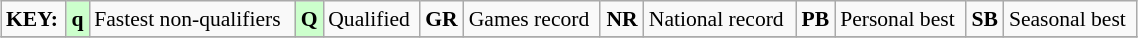<table class="wikitable" style="margin:0.5em auto; font-size:90%;position:relative;" width=60%>
<tr>
<td><strong>KEY:</strong></td>
<td bgcolor=ccffcc align=center><strong>q</strong></td>
<td>Fastest non-qualifiers</td>
<td bgcolor=ccffcc align=center><strong>Q</strong></td>
<td>Qualified</td>
<td align=center><strong>GR</strong></td>
<td>Games record</td>
<td align=center><strong>NR</strong></td>
<td>National record</td>
<td align=center><strong>PB</strong></td>
<td>Personal best</td>
<td align=center><strong>SB</strong></td>
<td>Seasonal best</td>
</tr>
<tr>
</tr>
</table>
